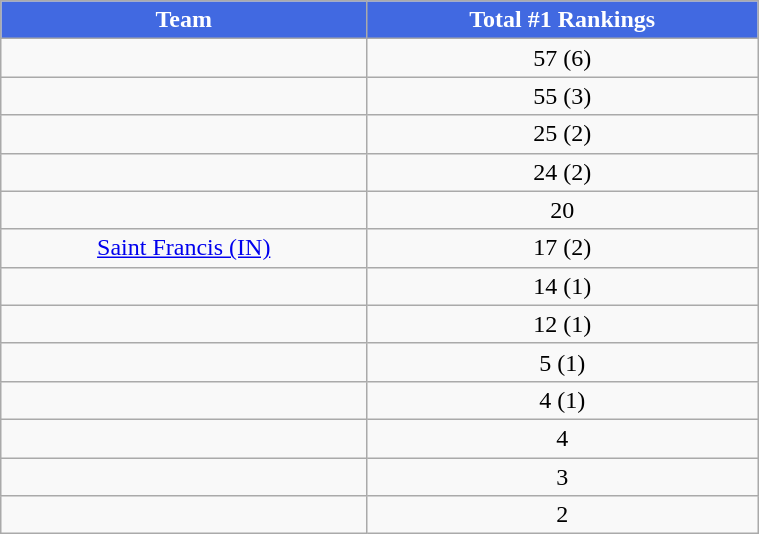<table class="wikitable" style="width:40%;">
<tr>
<th style="background:#4169E1; color:white;">Team</th>
<th style="background:#4169E1; color:white;">Total #1 Rankings</th>
</tr>
<tr style="text-align:center;">
<td></td>
<td>57 (6)</td>
</tr>
<tr style="text-align:center;">
<td></td>
<td>55 (3)</td>
</tr>
<tr style="text-align:center;">
<td></td>
<td>25 (2)</td>
</tr>
<tr style="text-align:center;">
<td></td>
<td>24 (2)</td>
</tr>
<tr style="text-align:center;">
<td></td>
<td>20</td>
</tr>
<tr style="text-align:center;">
<td><a href='#'>Saint Francis (IN)</a></td>
<td>17 (2)</td>
</tr>
<tr style="text-align:center;">
<td></td>
<td>14 (1)</td>
</tr>
<tr style="text-align:center;">
<td></td>
<td>12 (1)</td>
</tr>
<tr style="text-align:center;">
<td></td>
<td>5 (1)</td>
</tr>
<tr style="text-align:center;">
<td></td>
<td>4 (1)</td>
</tr>
<tr style="text-align:center;">
<td></td>
<td>4</td>
</tr>
<tr style="text-align:center;">
<td></td>
<td>3</td>
</tr>
<tr style="text-align:center;">
<td></td>
<td>2</td>
</tr>
</table>
